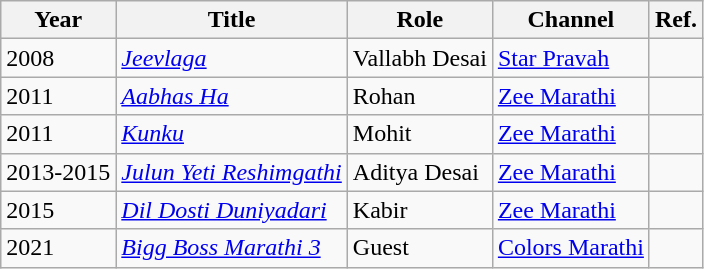<table class="wikitable sortable">
<tr>
<th>Year</th>
<th>Title</th>
<th>Role</th>
<th>Channel</th>
<th>Ref.</th>
</tr>
<tr>
<td>2008</td>
<td><em><a href='#'>Jeevlaga</a></em></td>
<td>Vallabh Desai</td>
<td><a href='#'>Star Pravah</a></td>
<td></td>
</tr>
<tr>
<td>2011</td>
<td><em><a href='#'>Aabhas Ha</a></em></td>
<td>Rohan</td>
<td><a href='#'>Zee Marathi</a></td>
<td></td>
</tr>
<tr>
<td>2011</td>
<td><em><a href='#'>Kunku</a></em></td>
<td>Mohit</td>
<td><a href='#'>Zee Marathi</a></td>
<td></td>
</tr>
<tr>
<td>2013-2015</td>
<td><em><a href='#'>Julun Yeti Reshimgathi</a></em></td>
<td>Aditya Desai</td>
<td><a href='#'>Zee Marathi</a></td>
<td></td>
</tr>
<tr>
<td>2015</td>
<td><em><a href='#'>Dil Dosti Duniyadari</a></em></td>
<td>Kabir</td>
<td><a href='#'>Zee Marathi</a></td>
<td></td>
</tr>
<tr>
<td>2021</td>
<td><em><a href='#'>Bigg Boss Marathi 3</a></em></td>
<td>Guest</td>
<td><a href='#'>Colors Marathi</a></td>
<td></td>
</tr>
</table>
